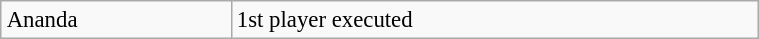<table class="wikitable plainrowheaders floatright" style="font-size: 95%; margin: 10px" align="right" width="40%">
<tr>
<td>Ananda</td>
<td>1st player executed</td>
</tr>
</table>
